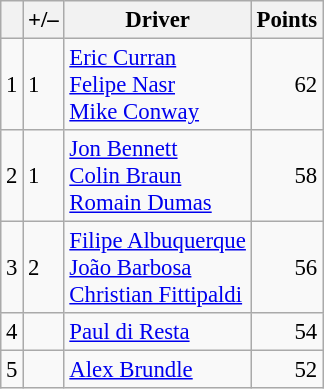<table class="wikitable" style="font-size: 95%;">
<tr>
<th scope="col"></th>
<th scope="col">+/–</th>
<th scope="col">Driver</th>
<th scope="col">Points</th>
</tr>
<tr>
<td align=center>1</td>
<td align="left"> 1</td>
<td> <a href='#'>Eric Curran</a><br> <a href='#'>Felipe Nasr</a><br> <a href='#'>Mike Conway</a></td>
<td align=right>62</td>
</tr>
<tr>
<td align=center>2</td>
<td align="left"> 1</td>
<td> <a href='#'>Jon Bennett</a><br> <a href='#'>Colin Braun</a><br> <a href='#'>Romain Dumas</a></td>
<td align=right>58</td>
</tr>
<tr>
<td align=center>3</td>
<td align="left"> 2</td>
<td> <a href='#'>Filipe Albuquerque</a><br> <a href='#'>João Barbosa</a><br> <a href='#'>Christian Fittipaldi</a></td>
<td align=right>56</td>
</tr>
<tr>
<td align=center>4</td>
<td align="left"></td>
<td> <a href='#'>Paul di Resta</a></td>
<td align=right>54</td>
</tr>
<tr>
<td align=center>5</td>
<td align="left"></td>
<td> <a href='#'>Alex Brundle</a></td>
<td align=right>52</td>
</tr>
</table>
